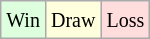<table class="wikitable">
<tr>
<td style="background: #ddffdd;"><small>Win</small></td>
<td bgcolor="#ffffdd"><small>Draw</small></td>
<td style="background: #ffdddd;"><small>Loss</small></td>
</tr>
</table>
